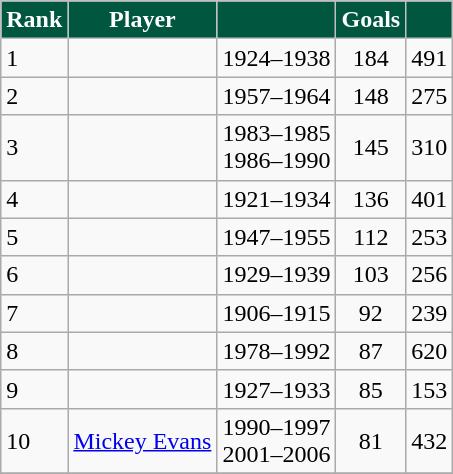<table class="wikitable sortable" style="text-align: center;">
<tr>
<th style="background-color:#00563F; color:white; border:1px solid silver;" scope="col">Rank</th>
<th style="background-color:#00563F; color:white; border:1px solid silver;" scope="col">Player</th>
<th style="background-color:#00563F; color:white; border:1px solid silver;" scope="col"></th>
<th style="background-color:#00563F; color:white; border:1px solid silver;" scope="col">Goals</th>
<th style="background-color:#00563F; color:white; border:1px solid silver;" scope="col"></th>
</tr>
<tr>
<td align="left">1</td>
<td align="left"> </td>
<td>1924–1938</td>
<td>184</td>
<td>491</td>
</tr>
<tr>
<td align="left">2</td>
<td align="left"> </td>
<td>1957–1964</td>
<td>148</td>
<td>275</td>
</tr>
<tr>
<td align="left">3</td>
<td align="left"> </td>
<td>1983–1985<br>1986–1990</td>
<td>145</td>
<td>310</td>
</tr>
<tr>
<td align="left">4</td>
<td align="left"> </td>
<td>1921–1934</td>
<td>136</td>
<td>401</td>
</tr>
<tr>
<td align="left">5</td>
<td align="left"> </td>
<td>1947–1955</td>
<td>112</td>
<td>253</td>
</tr>
<tr>
<td align="left">6</td>
<td align="left"> </td>
<td>1929–1939</td>
<td>103</td>
<td>256</td>
</tr>
<tr>
<td align="left">7</td>
<td align="left"> </td>
<td>1906–1915</td>
<td>92</td>
<td>239</td>
</tr>
<tr>
<td align="left">8</td>
<td align="left"> </td>
<td>1978–1992</td>
<td>87</td>
<td>620</td>
</tr>
<tr>
<td align="left">9</td>
<td align="left"> </td>
<td>1927–1933</td>
<td>85</td>
<td>153</td>
</tr>
<tr>
<td align="left">10</td>
<td align="left"> <a href='#'>Mickey Evans</a></td>
<td>1990–1997<br>2001–2006</td>
<td>81</td>
<td>432</td>
</tr>
<tr>
</tr>
</table>
